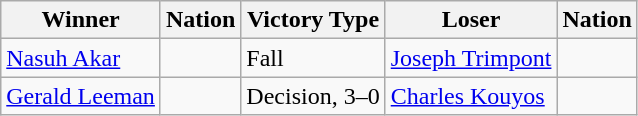<table class="wikitable sortable" style="text-align:left;">
<tr>
<th>Winner</th>
<th>Nation</th>
<th>Victory Type</th>
<th>Loser</th>
<th>Nation</th>
</tr>
<tr>
<td><a href='#'>Nasuh Akar</a></td>
<td></td>
<td>Fall</td>
<td><a href='#'>Joseph Trimpont</a></td>
<td></td>
</tr>
<tr>
<td><a href='#'>Gerald Leeman</a></td>
<td></td>
<td>Decision, 3–0</td>
<td><a href='#'>Charles Kouyos</a></td>
<td></td>
</tr>
</table>
